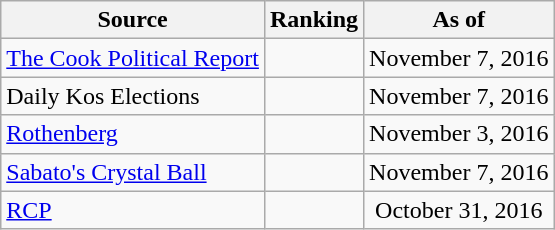<table class="wikitable" style="text-align:center">
<tr>
<th>Source</th>
<th>Ranking</th>
<th>As of</th>
</tr>
<tr>
<td align=left><a href='#'>The Cook Political Report</a></td>
<td></td>
<td>November 7, 2016</td>
</tr>
<tr>
<td align=left>Daily Kos Elections</td>
<td></td>
<td>November 7, 2016</td>
</tr>
<tr>
<td align=left><a href='#'>Rothenberg</a></td>
<td></td>
<td>November 3, 2016</td>
</tr>
<tr>
<td align=left><a href='#'>Sabato's Crystal Ball</a></td>
<td></td>
<td>November 7, 2016</td>
</tr>
<tr>
<td align="left"><a href='#'>RCP</a></td>
<td></td>
<td>October 31, 2016</td>
</tr>
</table>
